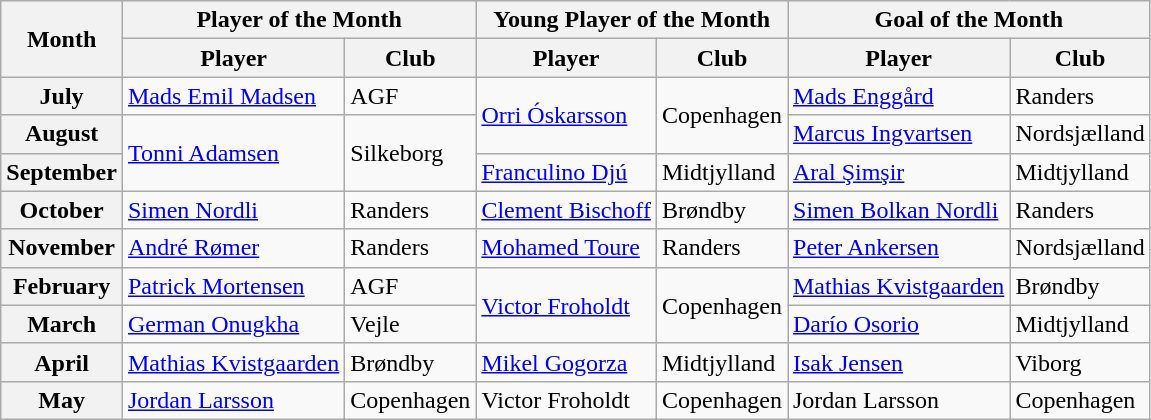<table class="wikitable" style="text-align:left">
<tr>
<th rowspan=2>Month</th>
<th colspan=2>Player of the Month</th>
<th colspan=2>Young Player of the Month</th>
<th colspan=2>Goal of the Month</th>
</tr>
<tr>
<th>Player</th>
<th>Club</th>
<th>Player</th>
<th>Club</th>
<th>Player</th>
<th>Club</th>
</tr>
<tr>
<th>July</th>
<td> <a href='#'>Mads Emil Madsen</a></td>
<td>AGF</td>
<td rowspan=2> <a href='#'>Orri Óskarsson</a></td>
<td rowspan=2>Copenhagen</td>
<td> <a href='#'>Mads Enggård</a></td>
<td>Randers</td>
</tr>
<tr>
<th>August</th>
<td rowspan=2> <a href='#'>Tonni Adamsen</a></td>
<td rowspan=2>Silkeborg</td>
<td> <a href='#'>Marcus Ingvartsen</a></td>
<td>Nordsjælland</td>
</tr>
<tr>
<th>September</th>
<td> <a href='#'>Franculino Djú</a></td>
<td>Midtjylland</td>
<td> <a href='#'>Aral Şimşir</a></td>
<td>Midtjylland</td>
</tr>
<tr>
<th>October</th>
<td> <a href='#'>Simen Nordli</a></td>
<td>Randers</td>
<td> <a href='#'>Clement Bischoff</a></td>
<td>Brøndby</td>
<td> <a href='#'>Simen Bolkan Nordli</a></td>
<td>Randers</td>
</tr>
<tr>
<th>November</th>
<td> <a href='#'>André Rømer</a></td>
<td>Randers</td>
<td> <a href='#'>Mohamed Toure</a></td>
<td>Randers</td>
<td> <a href='#'>Peter Ankersen</a></td>
<td>Nordsjælland</td>
</tr>
<tr>
<th>February</th>
<td> <a href='#'>Patrick Mortensen</a></td>
<td>AGF</td>
<td rowspan=2> <a href='#'>Victor Froholdt</a></td>
<td rowspan=2>Copenhagen</td>
<td> <a href='#'>Mathias Kvistgaarden</a></td>
<td>Brøndby</td>
</tr>
<tr>
<th>March</th>
<td> <a href='#'>German Onugkha</a></td>
<td>Vejle</td>
<td> <a href='#'>Darío Osorio</a></td>
<td>Midtjylland</td>
</tr>
<tr>
<th>April</th>
<td> <a href='#'>Mathias Kvistgaarden</a></td>
<td>Brøndby</td>
<td> <a href='#'>Mikel Gogorza</a></td>
<td>Midtjylland</td>
<td> <a href='#'>Isak Jensen</a></td>
<td>Viborg</td>
</tr>
<tr>
<th>May</th>
<td> <a href='#'>Jordan Larsson</a></td>
<td>Copenhagen</td>
<td> Victor Froholdt</td>
<td>Copenhagen</td>
<td> Jordan Larsson</td>
<td>Copenhagen</td>
</tr>
</table>
